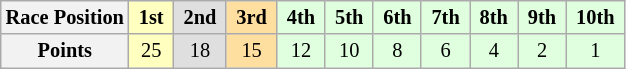<table class="wikitable" style="font-size:85%; text-align:center">
<tr>
<th>Race Position</th>
<td style="background:#ffffbf;"> <strong>1st</strong> </td>
<td style="background:#dfdfdf;"> <strong>2nd</strong> </td>
<td style="background:#ffdf9f;"> <strong>3rd</strong> </td>
<td style="background:#dfffdf;"> <strong>4th</strong> </td>
<td style="background:#dfffdf;"> <strong>5th</strong> </td>
<td style="background:#dfffdf;"> <strong>6th</strong> </td>
<td style="background:#dfffdf;"> <strong>7th</strong> </td>
<td style="background:#dfffdf;"> <strong>8th</strong> </td>
<td style="background:#dfffdf;"> <strong>9th</strong> </td>
<td style="background:#dfffdf;"> <strong>10th</strong> </td>
</tr>
<tr>
<th>Points</th>
<td style="background:#ffffbf;">25</td>
<td style="background:#dfdfdf;">18</td>
<td style="background:#ffdf9f;">15</td>
<td style="background:#dfffdf;">12</td>
<td style="background:#dfffdf;">10</td>
<td style="background:#dfffdf;">8</td>
<td style="background:#dfffdf;">6</td>
<td style="background:#dfffdf;">4</td>
<td style="background:#dfffdf;">2</td>
<td style="background:#dfffdf;">1</td>
</tr>
</table>
